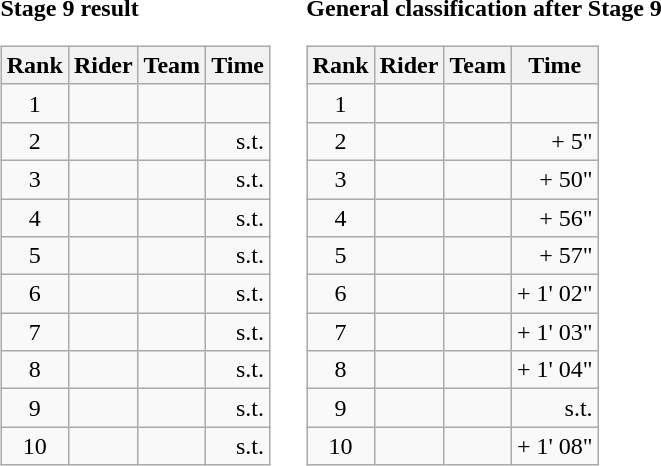<table>
<tr>
<td><strong>Stage 9 result</strong><br><table class="wikitable">
<tr>
<th scope="col">Rank</th>
<th scope="col">Rider</th>
<th scope="col">Team</th>
<th scope="col">Time</th>
</tr>
<tr>
<td style="text-align:center;">1</td>
<td></td>
<td></td>
<td style="text-align:right;"></td>
</tr>
<tr>
<td style="text-align:center;">2</td>
<td></td>
<td></td>
<td style="text-align:right;">s.t.</td>
</tr>
<tr>
<td style="text-align:center;">3</td>
<td></td>
<td></td>
<td style="text-align:right;">s.t.</td>
</tr>
<tr>
<td style="text-align:center;">4</td>
<td></td>
<td></td>
<td style="text-align:right;">s.t.</td>
</tr>
<tr>
<td style="text-align:center;">5</td>
<td></td>
<td></td>
<td style="text-align:right;">s.t.</td>
</tr>
<tr>
<td style="text-align:center;">6</td>
<td></td>
<td></td>
<td style="text-align:right;">s.t.</td>
</tr>
<tr>
<td style="text-align:center;">7</td>
<td></td>
<td></td>
<td style="text-align:right;">s.t.</td>
</tr>
<tr>
<td style="text-align:center;">8</td>
<td></td>
<td></td>
<td style="text-align:right;">s.t.</td>
</tr>
<tr>
<td style="text-align:center;">9</td>
<td></td>
<td></td>
<td style="text-align:right;">s.t.</td>
</tr>
<tr>
<td style="text-align:center;">10</td>
<td></td>
<td></td>
<td style="text-align:right;">s.t.</td>
</tr>
</table>
</td>
<td></td>
<td><strong>General classification after Stage 9</strong><br><table class="wikitable">
<tr>
<th scope="col">Rank</th>
<th scope="col">Rider</th>
<th scope="col">Team</th>
<th scope="col">Time</th>
</tr>
<tr>
<td style="text-align:center;">1</td>
<td></td>
<td></td>
<td style="text-align:right;"></td>
</tr>
<tr>
<td style="text-align:center;">2</td>
<td></td>
<td></td>
<td style="text-align:right;">+ 5"</td>
</tr>
<tr>
<td style="text-align:center;">3</td>
<td></td>
<td></td>
<td style="text-align:right;">+ 50"</td>
</tr>
<tr>
<td style="text-align:center;">4</td>
<td></td>
<td></td>
<td style="text-align:right;">+ 56"</td>
</tr>
<tr>
<td style="text-align:center;">5</td>
<td></td>
<td></td>
<td style="text-align:right;">+ 57"</td>
</tr>
<tr>
<td style="text-align:center;">6</td>
<td></td>
<td></td>
<td style="text-align:right;">+ 1' 02"</td>
</tr>
<tr>
<td style="text-align:center;">7</td>
<td></td>
<td></td>
<td style="text-align:right;">+ 1' 03"</td>
</tr>
<tr>
<td style="text-align:center;">8</td>
<td></td>
<td></td>
<td style="text-align:right;">+ 1' 04"</td>
</tr>
<tr>
<td style="text-align:center;">9</td>
<td></td>
<td></td>
<td style="text-align:right;">s.t.</td>
</tr>
<tr>
<td style="text-align:center;">10</td>
<td></td>
<td></td>
<td style="text-align:right;">+ 1' 08"</td>
</tr>
</table>
</td>
</tr>
</table>
